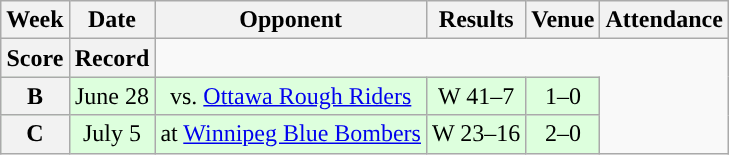<table class="wikitable" style="text-align:center">
<tr>
<th>Week</th>
<th>Date</th>
<th>Opponent</th>
<th>Results</th>
<th>Venue</th>
<th>Attendance</th>
</tr>
<tr>
<th>Score</th>
<th>Record</th>
</tr>
<tr style="background:#ddffdd">
<th>B</th>
<td>June 28</td>
<td>vs. <a href='#'>Ottawa Rough Riders</a></td>
<td>W 41–7</td>
<td>1–0</td>
</tr>
<tr style="background:#ddffdd">
<th>C</th>
<td>July 5</td>
<td>at <a href='#'>Winnipeg Blue Bombers</a></td>
<td>W 23–16</td>
<td>2–0</td>
</tr>
</table>
